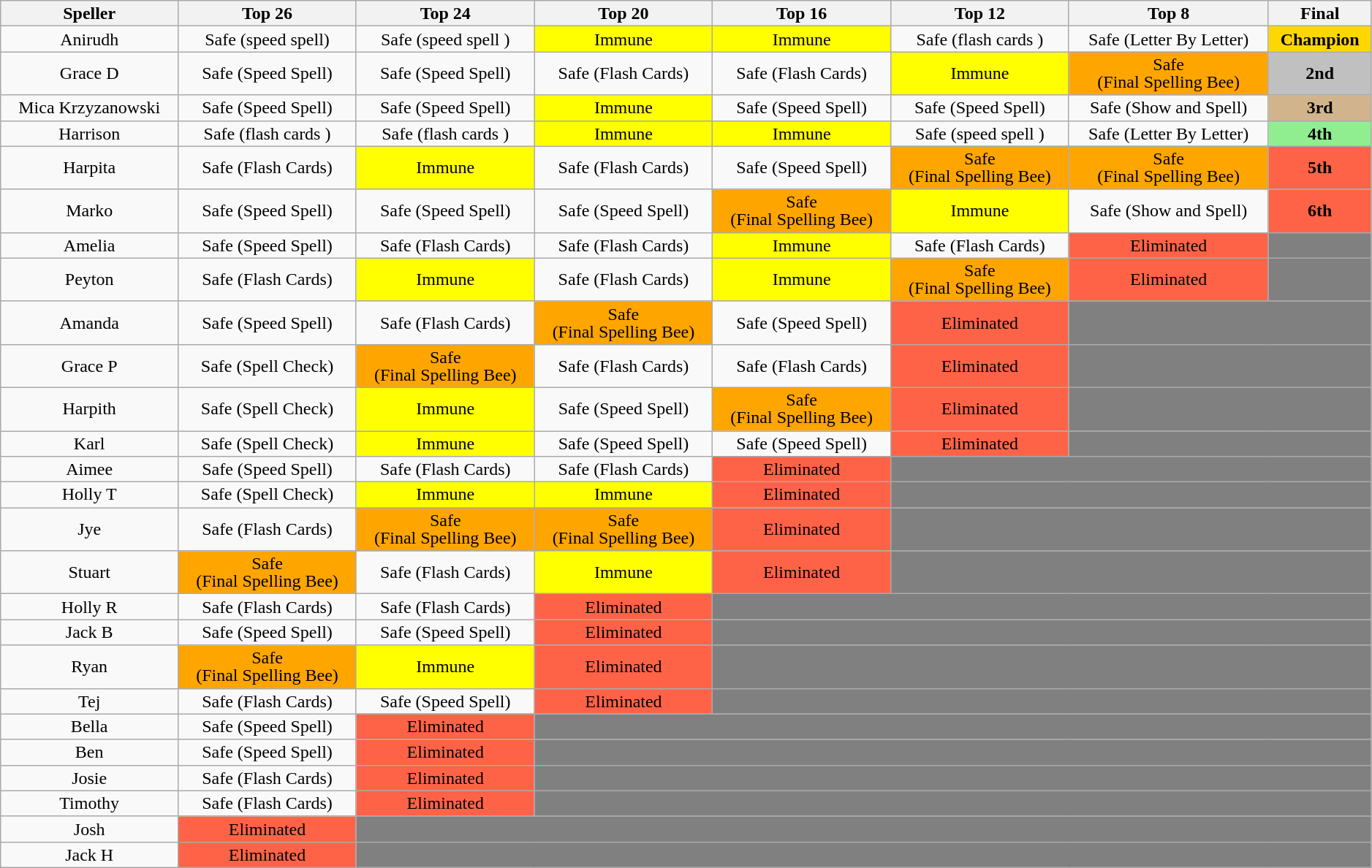<table class="wikitable plainrowheaders" style="text-align:center; line-height:16px; width:99%;">
<tr>
<th>Speller</th>
<th>Top 26</th>
<th>Top 24</th>
<th>Top 20</th>
<th>Top 16</th>
<th>Top 12</th>
<th>Top 8</th>
<th>Final</th>
</tr>
<tr>
<td>Anirudh</td>
<td>Safe (speed spell)</td>
<td>Safe (speed spell )</td>
<td style="background: yellow; color: black;">Immune</td>
<td style="background: yellow; color: black;">Immune</td>
<td>Safe (flash cards )</td>
<td>Safe (Letter By Letter)</td>
<td style="background: gold; color: black;"><strong>Champion</strong></td>
</tr>
<tr>
<td>Grace D</td>
<td>Safe (Speed Spell)</td>
<td>Safe (Speed Spell)</td>
<td>Safe (Flash Cards)</td>
<td>Safe (Flash Cards)</td>
<td style="background: yellow; color: black;">Immune</td>
<td style="background: orange; color: black;">Safe<br>(Final Spelling Bee)</td>
<td style="background: silver; color: black;"><strong>2nd</strong></td>
</tr>
<tr>
<td>Mica Krzyzanowski</td>
<td>Safe (Speed Spell)</td>
<td>Safe (Speed Spell)</td>
<td style="background: yellow; color: black;">Immune</td>
<td>Safe (Speed Spell)</td>
<td>Safe (Speed Spell)</td>
<td>Safe (Show and Spell)</td>
<td style="background: tan; color: black;"><strong>3rd</strong></td>
</tr>
<tr>
<td>Harrison</td>
<td>Safe (flash cards )</td>
<td>Safe (flash cards )</td>
<td style="background: yellow; color: black;">Immune</td>
<td style="background: yellow; color: black;">Immune</td>
<td>Safe (speed spell )</td>
<td>Safe (Letter By Letter)</td>
<td style="background: lightgreen; color: black;"><strong>4th</strong></td>
</tr>
<tr>
<td>Harpita</td>
<td>Safe (Flash Cards)</td>
<td style="background: yellow; color: black;">Immune</td>
<td>Safe (Flash Cards)</td>
<td>Safe (Speed Spell)</td>
<td style="background: orange; color: black;">Safe<br>(Final Spelling Bee)</td>
<td style="background: orange; color: black;">Safe<br>(Final Spelling Bee)</td>
<td style="background: tomato; color: black;"><strong>5th</strong></td>
</tr>
<tr>
<td>Marko</td>
<td>Safe (Speed Spell)</td>
<td>Safe (Speed Spell)</td>
<td>Safe (Speed Spell)</td>
<td style="background: orange; color: black;">Safe<br>(Final Spelling Bee)</td>
<td style="background: yellow; color: black;">Immune</td>
<td>Safe (Show and Spell)</td>
<td style="background: tomato; color: black;"><strong>6th</strong></td>
</tr>
<tr>
<td>Amelia</td>
<td>Safe (Speed Spell)</td>
<td>Safe (Flash Cards)</td>
<td>Safe (Flash Cards)</td>
<td style="background: yellow; color: black;">Immune</td>
<td>Safe (Flash Cards)</td>
<td style="background: tomato; color: black;">Eliminated</td>
<td colspan="1" bgcolor="grey"></td>
</tr>
<tr>
<td>Peyton</td>
<td>Safe (Flash Cards)</td>
<td style="background: yellow; color: black;">Immune</td>
<td>Safe (Flash Cards)</td>
<td style="background: yellow; color: black;">Immune</td>
<td style="background: orange; color: black;">Safe<br>(Final Spelling Bee)</td>
<td style="background: tomato; color: black;">Eliminated</td>
<td colspan="1" bgcolor="grey"></td>
</tr>
<tr>
<td>Amanda</td>
<td>Safe (Speed Spell)</td>
<td>Safe (Flash Cards)</td>
<td style="background: orange; color: black;">Safe<br>(Final Spelling Bee)</td>
<td>Safe (Speed Spell)</td>
<td style="background: tomato; color: black;">Eliminated</td>
<td colspan="2" bgcolor="grey"></td>
</tr>
<tr>
<td>Grace P</td>
<td>Safe (Spell Check)</td>
<td style="background: orange; color: black;">Safe<br>(Final Spelling Bee)</td>
<td>Safe (Flash Cards)</td>
<td>Safe (Flash Cards)</td>
<td style="background: tomato; color: black;">Eliminated</td>
<td colspan="2" bgcolor="grey"></td>
</tr>
<tr>
<td>Harpith</td>
<td>Safe (Spell Check)</td>
<td style="background: yellow; color: black;">Immune</td>
<td>Safe (Speed Spell)</td>
<td style="background: orange; color: black;">Safe<br>(Final Spelling Bee)</td>
<td style="background: tomato; color: black;">Eliminated</td>
<td colspan="2" bgcolor="grey"></td>
</tr>
<tr>
<td>Karl</td>
<td>Safe (Spell Check)</td>
<td style="background: yellow; color: black;">Immune</td>
<td>Safe (Speed Spell)</td>
<td>Safe (Speed Spell)</td>
<td style="background: tomato; color: black;">Eliminated</td>
<td colspan="2" bgcolor="grey"></td>
</tr>
<tr>
<td>Aimee</td>
<td>Safe (Speed Spell)</td>
<td>Safe (Flash Cards)</td>
<td>Safe (Flash Cards)</td>
<td style="background: tomato; color: black;">Eliminated</td>
<td colspan="3" bgcolor="grey"></td>
</tr>
<tr>
<td>Holly T</td>
<td>Safe (Spell Check)</td>
<td style="background: yellow; color: black;">Immune</td>
<td style="background: yellow; color: black;">Immune</td>
<td style="background: tomato; color: black;">Eliminated</td>
<td colspan="3" bgcolor="grey"></td>
</tr>
<tr>
<td>Jye</td>
<td>Safe (Flash Cards)</td>
<td style="background: orange; color: black;">Safe<br>(Final Spelling Bee)</td>
<td style="background: orange; color: black;">Safe<br>(Final Spelling Bee)</td>
<td style="background: tomato; color: black;">Eliminated</td>
<td colspan="3" bgcolor="grey"></td>
</tr>
<tr>
<td>Stuart</td>
<td style="background: orange; color: black;">Safe<br>(Final Spelling Bee)</td>
<td>Safe (Flash Cards)</td>
<td style="background: yellow; color: black;">Immune</td>
<td style="background: tomato; color: black;">Eliminated</td>
<td colspan="3" bgcolor="grey"></td>
</tr>
<tr>
<td>Holly R</td>
<td>Safe (Flash Cards)</td>
<td>Safe (Flash Cards)</td>
<td style="background: tomato; color: black;">Eliminated</td>
<td colspan="4" bgcolor="grey"></td>
</tr>
<tr>
<td>Jack B</td>
<td>Safe (Speed Spell)</td>
<td>Safe (Speed Spell)</td>
<td style="background: tomato; color: black;">Eliminated</td>
<td colspan="4" bgcolor="grey"></td>
</tr>
<tr>
<td>Ryan</td>
<td style="background: orange; color: black;">Safe<br>(Final Spelling Bee)</td>
<td style="background: yellow; color: black;">Immune</td>
<td style="background: tomato; color: black;">Eliminated</td>
<td colspan="4" bgcolor="grey"></td>
</tr>
<tr>
<td>Tej</td>
<td>Safe (Flash Cards)</td>
<td>Safe (Speed Spell)</td>
<td style="background: tomato; color: black;">Eliminated</td>
<td colspan="4" bgcolor="grey"></td>
</tr>
<tr>
<td>Bella</td>
<td>Safe (Speed Spell)</td>
<td style="background: tomato; color: black;">Eliminated</td>
<td colspan="5" bgcolor="grey"></td>
</tr>
<tr>
<td>Ben</td>
<td>Safe (Speed Spell)</td>
<td style="background: tomato; color: black;">Eliminated</td>
<td colspan="5" bgcolor="grey"></td>
</tr>
<tr>
<td>Josie</td>
<td>Safe (Flash Cards)</td>
<td style="background: tomato; color: black;">Eliminated</td>
<td colspan="5" bgcolor="grey"></td>
</tr>
<tr>
<td>Timothy</td>
<td>Safe (Flash Cards)</td>
<td style="background: tomato; color: black;">Eliminated</td>
<td colspan="5" bgcolor="grey"></td>
</tr>
<tr>
<td>Josh</td>
<td style="background: tomato; color: black;">Eliminated</td>
<td colspan="6" bgcolor="grey"></td>
</tr>
<tr>
<td>Jack H</td>
<td style="background: tomato; color: black;">Eliminated</td>
<td colspan="6" bgcolor="grey"></td>
</tr>
</table>
